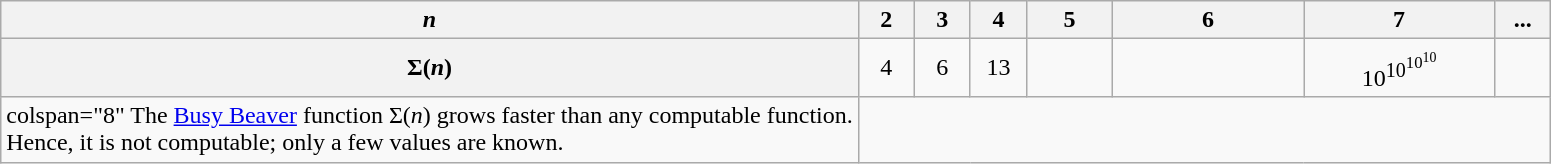<table class="wikitable floatright">
<tr>
<th><em>n</em></th>
<th width="30px">2</th>
<th width="30px">3</th>
<th width="30px">4</th>
<th width="50px">5</th>
<th width="120px">6</th>
<th width="120px">7</th>
<th width="30px">...</th>
</tr>
<tr>
<th>Σ(<em>n</em>)</th>
<td align="center">4</td>
<td align="center">6</td>
<td align="center">13</td>
<td align="center"></td>
<td align="center"> </td>
<td align="center"> 10<sup>10<sup>10<sup>10<sup></sup></sup></sup></sup></td>
<td align="center"></td>
</tr>
<tr>
<td>colspan="8"  The <a href='#'>Busy Beaver</a> function Σ(<em>n</em>) grows faster than any computable function.<br>Hence, it is not computable; only a few values are known.</td>
</tr>
</table>
